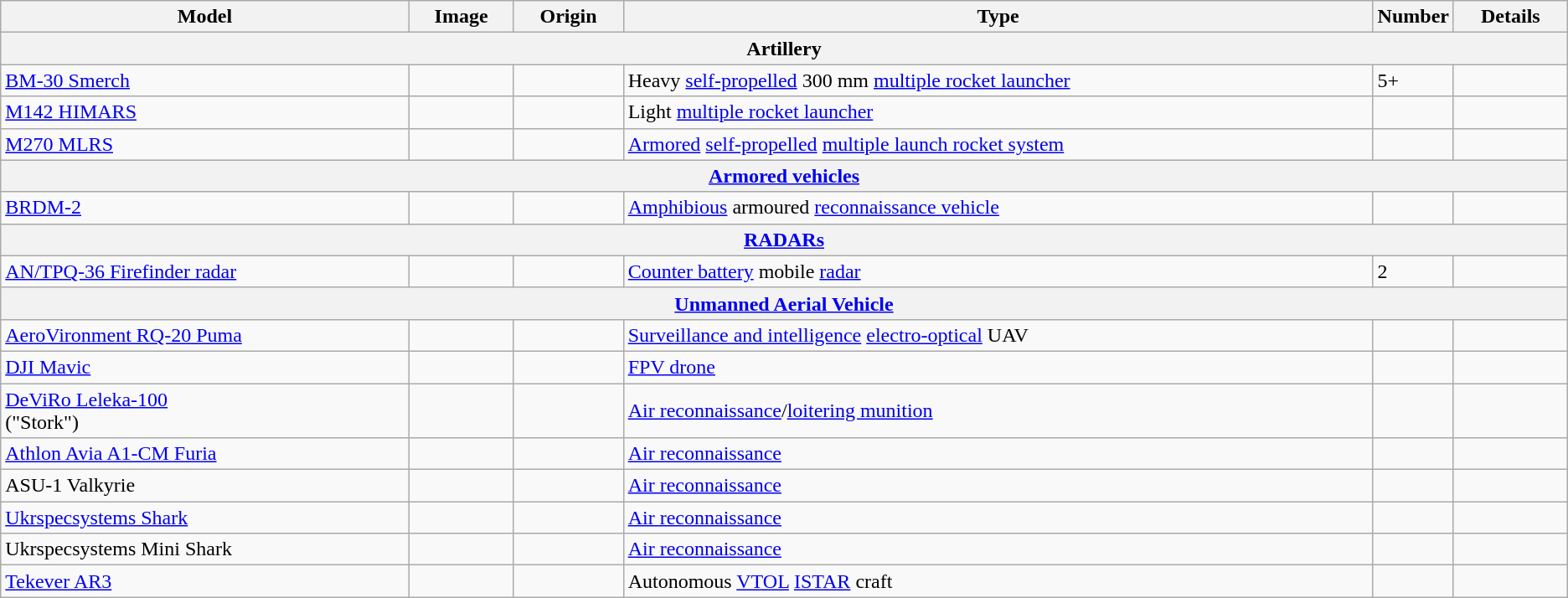<table class="wikitable">
<tr>
<th>Model</th>
<th>Image</th>
<th>Origin</th>
<th>Type</th>
<th style="width:5%;">Number</th>
<th>Details</th>
</tr>
<tr>
<th colspan="6" style="align: center;">Artillery</th>
</tr>
<tr>
<td><a href='#'>BM-30 Smerch</a></td>
<td></td>
<td></td>
<td>Heavy <a href='#'>self-propelled</a> 300 mm <a href='#'>multiple rocket launcher</a></td>
<td>5+</td>
<td></td>
</tr>
<tr>
<td><a href='#'>M142 HIMARS</a></td>
<td></td>
<td></td>
<td>Light <a href='#'>multiple rocket launcher</a></td>
<td></td>
<td></td>
</tr>
<tr>
<td><a href='#'>M270 MLRS</a></td>
<td></td>
<td></td>
<td><a href='#'>Armored</a> <a href='#'>self-propelled</a> <a href='#'>multiple launch rocket system</a></td>
<td></td>
<td></td>
</tr>
<tr>
<th colspan="6" style="align: center;"><a href='#'>Armored vehicles</a></th>
</tr>
<tr>
<td><a href='#'>BRDM-2</a></td>
<td></td>
<td></td>
<td><a href='#'>Amphibious</a> armoured <a href='#'>reconnaissance vehicle</a></td>
<td></td>
<td></td>
</tr>
<tr>
<th colspan="6" style="align: center;"><a href='#'>RADARs</a></th>
</tr>
<tr>
<td><a href='#'>AN/TPQ-36 Firefinder radar</a></td>
<td></td>
<td></td>
<td><a href='#'>Counter battery</a> mobile <a href='#'>radar</a></td>
<td>2</td>
<td></td>
</tr>
<tr>
<th colspan="6" style="align: center;"><a href='#'>Unmanned Aerial Vehicle</a></th>
</tr>
<tr>
<td><a href='#'>AeroVironment RQ-20 Puma</a></td>
<td></td>
<td></td>
<td><a href='#'>Surveillance and intelligence</a> <a href='#'>electro-optical</a> UAV</td>
<td></td>
<td></td>
</tr>
<tr>
<td><a href='#'>DJI Mavic</a></td>
<td></td>
<td></td>
<td><a href='#'>FPV drone</a></td>
<td></td>
<td></td>
</tr>
<tr>
<td><a href='#'>DeViRo Leleka-100</a><br>("Stork")</td>
<td></td>
<td></td>
<td><a href='#'>Air reconnaissance</a>/<a href='#'>loitering munition</a></td>
<td></td>
<td></td>
</tr>
<tr>
<td><a href='#'>Athlon Avia A1-CM Furia</a></td>
<td></td>
<td></td>
<td><a href='#'>Air reconnaissance</a></td>
<td></td>
<td></td>
</tr>
<tr>
<td>ASU-1 Valkyrie</td>
<td></td>
<td></td>
<td><a href='#'>Air reconnaissance</a></td>
<td></td>
<td></td>
</tr>
<tr>
<td><a href='#'>Ukrspecsystems Shark</a></td>
<td></td>
<td></td>
<td><a href='#'>Air reconnaissance</a></td>
<td></td>
<td></td>
</tr>
<tr>
<td>Ukrspecsystems Mini Shark</td>
<td></td>
<td></td>
<td><a href='#'>Air reconnaissance</a></td>
<td></td>
<td></td>
</tr>
<tr>
<td><a href='#'>Tekever AR3</a></td>
<td></td>
<td></td>
<td>Autonomous <a href='#'>VTOL</a> <a href='#'>ISTAR</a> craft</td>
<td></td>
<td></td>
</tr>
</table>
